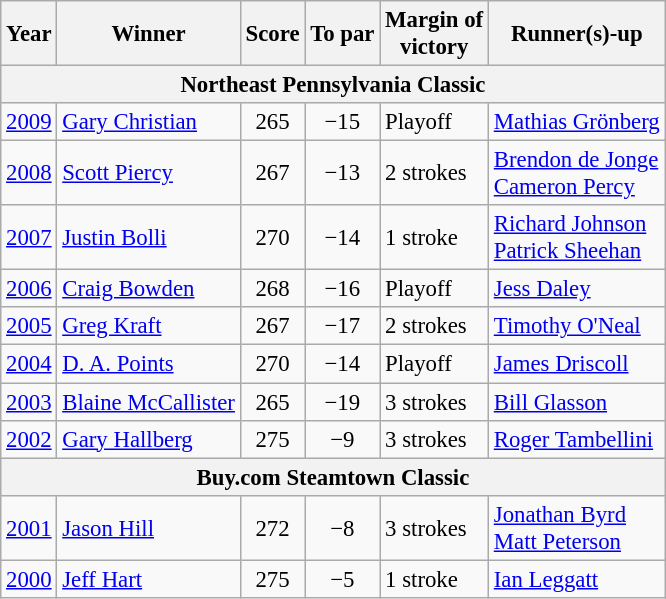<table class=wikitable style=font-size:95%>
<tr>
<th>Year</th>
<th>Winner</th>
<th>Score</th>
<th>To par</th>
<th>Margin of<br>victory</th>
<th>Runner(s)-up</th>
</tr>
<tr>
<th colspan=7>Northeast Pennsylvania Classic</th>
</tr>
<tr>
<td><a href='#'>2009</a></td>
<td> <a href='#'>Gary Christian</a></td>
<td align=center>265</td>
<td align=center>−15</td>
<td>Playoff</td>
<td> <a href='#'>Mathias Grönberg</a></td>
</tr>
<tr>
<td><a href='#'>2008</a></td>
<td> <a href='#'>Scott Piercy</a></td>
<td align=center>267</td>
<td align=center>−13</td>
<td>2 strokes</td>
<td> <a href='#'>Brendon de Jonge</a><br> <a href='#'>Cameron Percy</a></td>
</tr>
<tr>
<td><a href='#'>2007</a></td>
<td> <a href='#'>Justin Bolli</a></td>
<td align=center>270</td>
<td align=center>−14</td>
<td>1 stroke</td>
<td> <a href='#'>Richard Johnson</a><br> <a href='#'>Patrick Sheehan</a></td>
</tr>
<tr>
<td><a href='#'>2006</a></td>
<td> <a href='#'>Craig Bowden</a></td>
<td align=center>268</td>
<td align=center>−16</td>
<td>Playoff</td>
<td> <a href='#'>Jess Daley</a></td>
</tr>
<tr>
<td><a href='#'>2005</a></td>
<td> <a href='#'>Greg Kraft</a></td>
<td align=center>267</td>
<td align=center>−17</td>
<td>2 strokes</td>
<td> <a href='#'>Timothy O'Neal</a></td>
</tr>
<tr>
<td><a href='#'>2004</a></td>
<td> <a href='#'>D. A. Points</a></td>
<td align=center>270</td>
<td align=center>−14</td>
<td>Playoff</td>
<td> <a href='#'>James Driscoll</a></td>
</tr>
<tr>
<td><a href='#'>2003</a></td>
<td> <a href='#'>Blaine McCallister</a></td>
<td align=center>265</td>
<td align=center>−19</td>
<td>3 strokes</td>
<td> <a href='#'>Bill Glasson</a></td>
</tr>
<tr>
<td><a href='#'>2002</a></td>
<td> <a href='#'>Gary Hallberg</a></td>
<td align=center>275</td>
<td align=center>−9</td>
<td>3 strokes</td>
<td> <a href='#'>Roger Tambellini</a></td>
</tr>
<tr>
<th colspan=7>Buy.com Steamtown Classic</th>
</tr>
<tr>
<td><a href='#'>2001</a></td>
<td> <a href='#'>Jason Hill</a></td>
<td align=center>272</td>
<td align=center>−8</td>
<td>3 strokes</td>
<td> <a href='#'>Jonathan Byrd</a><br> <a href='#'>Matt Peterson</a></td>
</tr>
<tr>
<td><a href='#'>2000</a></td>
<td> <a href='#'>Jeff Hart</a></td>
<td align=center>275</td>
<td align=center>−5</td>
<td>1 stroke</td>
<td> <a href='#'>Ian Leggatt</a></td>
</tr>
</table>
